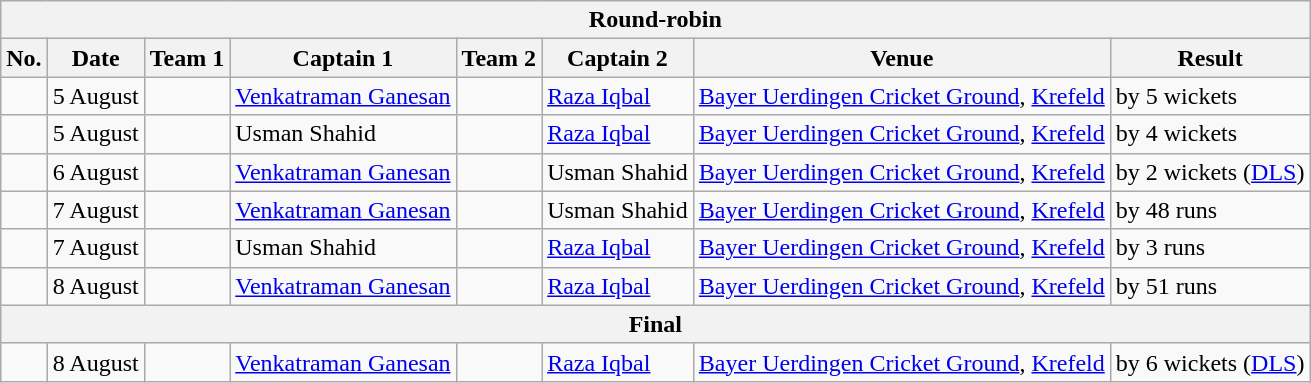<table class="wikitable">
<tr>
<th colspan="9">Round-robin</th>
</tr>
<tr>
<th>No.</th>
<th>Date</th>
<th>Team 1</th>
<th>Captain 1</th>
<th>Team 2</th>
<th>Captain 2</th>
<th>Venue</th>
<th>Result</th>
</tr>
<tr>
<td></td>
<td>5 August</td>
<td></td>
<td><a href='#'>Venkatraman Ganesan</a></td>
<td></td>
<td><a href='#'>Raza Iqbal</a></td>
<td><a href='#'>Bayer Uerdingen Cricket Ground</a>, <a href='#'>Krefeld</a></td>
<td> by 5 wickets</td>
</tr>
<tr>
<td></td>
<td>5 August</td>
<td></td>
<td>Usman Shahid</td>
<td></td>
<td><a href='#'>Raza Iqbal</a></td>
<td><a href='#'>Bayer Uerdingen Cricket Ground</a>, <a href='#'>Krefeld</a></td>
<td> by 4 wickets</td>
</tr>
<tr>
<td></td>
<td>6 August</td>
<td></td>
<td><a href='#'>Venkatraman Ganesan</a></td>
<td></td>
<td>Usman Shahid</td>
<td><a href='#'>Bayer Uerdingen Cricket Ground</a>, <a href='#'>Krefeld</a></td>
<td> by 2 wickets (<a href='#'>DLS</a>)</td>
</tr>
<tr>
<td></td>
<td>7 August</td>
<td></td>
<td><a href='#'>Venkatraman Ganesan</a></td>
<td></td>
<td>Usman Shahid</td>
<td><a href='#'>Bayer Uerdingen Cricket Ground</a>, <a href='#'>Krefeld</a></td>
<td> by 48 runs</td>
</tr>
<tr>
<td></td>
<td>7 August</td>
<td></td>
<td>Usman Shahid</td>
<td></td>
<td><a href='#'>Raza Iqbal</a></td>
<td><a href='#'>Bayer Uerdingen Cricket Ground</a>, <a href='#'>Krefeld</a></td>
<td> by 3 runs</td>
</tr>
<tr>
<td></td>
<td>8 August</td>
<td></td>
<td><a href='#'>Venkatraman Ganesan</a></td>
<td></td>
<td><a href='#'>Raza Iqbal</a></td>
<td><a href='#'>Bayer Uerdingen Cricket Ground</a>, <a href='#'>Krefeld</a></td>
<td> by 51 runs</td>
</tr>
<tr>
<th colspan="8">Final</th>
</tr>
<tr>
<td></td>
<td>8 August</td>
<td></td>
<td><a href='#'>Venkatraman Ganesan</a></td>
<td></td>
<td><a href='#'>Raza Iqbal</a></td>
<td><a href='#'>Bayer Uerdingen Cricket Ground</a>, <a href='#'>Krefeld</a></td>
<td> by 6 wickets (<a href='#'>DLS</a>)</td>
</tr>
</table>
